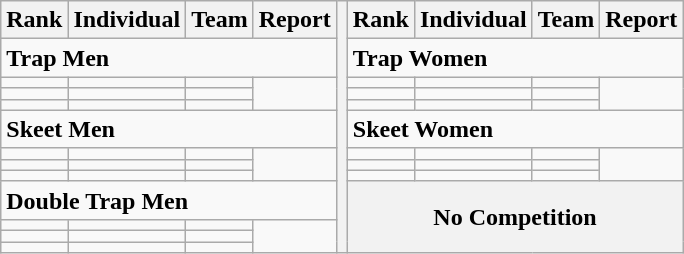<table class="wikitable">
<tr>
<th>Rank</th>
<th>Individual</th>
<th>Team</th>
<th>Report</th>
<th rowspan="13"></th>
<th>Rank</th>
<th>Individual</th>
<th>Team</th>
<th>Report</th>
</tr>
<tr>
<td colspan="4"><strong>Trap Men</strong></td>
<td colspan="4"><strong>Trap Women</strong></td>
</tr>
<tr>
<td></td>
<td></td>
<td></td>
<td rowspan="3"></td>
<td></td>
<td></td>
<td></td>
<td rowspan="3"></td>
</tr>
<tr>
<td></td>
<td></td>
<td></td>
<td></td>
<td></td>
<td></td>
</tr>
<tr>
<td></td>
<td></td>
<td></td>
<td></td>
<td></td>
<td></td>
</tr>
<tr>
<td colspan="4"><strong>Skeet Men</strong></td>
<td colspan="4"><strong>Skeet Women</strong></td>
</tr>
<tr>
<td></td>
<td></td>
<td></td>
<td rowspan="3"></td>
<td></td>
<td></td>
<td></td>
<td rowspan="3"></td>
</tr>
<tr>
<td></td>
<td></td>
<td></td>
<td></td>
<td></td>
<td></td>
</tr>
<tr>
<td></td>
<td></td>
<td></td>
<td></td>
<td></td>
<td></td>
</tr>
<tr>
<td colspan="4"><strong>Double Trap Men</strong></td>
<th colspan="4" rowspan="4">No Competition</th>
</tr>
<tr>
<td></td>
<td></td>
<td></td>
<td rowspan="3"></td>
</tr>
<tr>
<td></td>
<td></td>
<td></td>
</tr>
<tr>
<td></td>
<td></td>
<td></td>
</tr>
</table>
